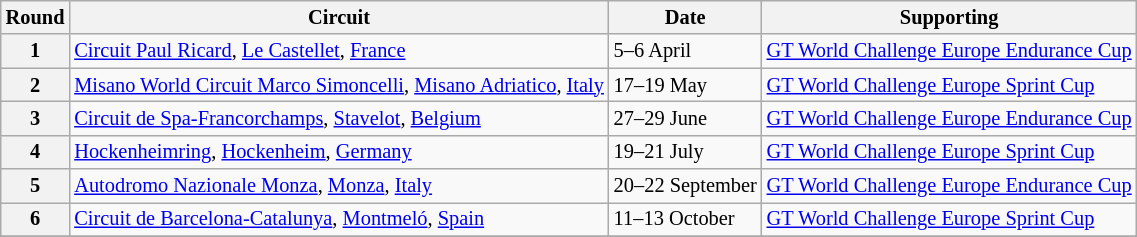<table class="wikitable" style="font-size: 85%;">
<tr>
<th>Round</th>
<th>Circuit</th>
<th>Date</th>
<th>Supporting</th>
</tr>
<tr>
<th>1</th>
<td> <a href='#'>Circuit Paul Ricard</a>, <a href='#'>Le Castellet</a>, <a href='#'>France</a></td>
<td>5–6 April</td>
<td><a href='#'>GT World Challenge Europe Endurance Cup</a></td>
</tr>
<tr>
<th>2</th>
<td> <a href='#'>Misano World Circuit Marco Simoncelli</a>, <a href='#'>Misano Adriatico</a>, <a href='#'>Italy</a></td>
<td>17–19 May</td>
<td><a href='#'>GT World Challenge Europe Sprint Cup</a></td>
</tr>
<tr>
<th>3</th>
<td> <a href='#'>Circuit de Spa-Francorchamps</a>, <a href='#'>Stavelot</a>, <a href='#'>Belgium</a></td>
<td>27–29 June</td>
<td><a href='#'>GT World Challenge Europe Endurance Cup</a></td>
</tr>
<tr>
<th>4</th>
<td> <a href='#'>Hockenheimring</a>, <a href='#'>Hockenheim</a>, <a href='#'>Germany</a></td>
<td>19–21 July</td>
<td><a href='#'>GT World Challenge Europe Sprint Cup</a></td>
</tr>
<tr>
<th>5</th>
<td> <a href='#'>Autodromo Nazionale Monza</a>, <a href='#'>Monza</a>, <a href='#'>Italy</a></td>
<td>20–22 September</td>
<td><a href='#'>GT World Challenge Europe Endurance Cup</a></td>
</tr>
<tr>
<th>6</th>
<td> <a href='#'>Circuit de Barcelona-Catalunya</a>, <a href='#'>Montmeló</a>, <a href='#'>Spain</a></td>
<td>11–13 October</td>
<td><a href='#'>GT World Challenge Europe Sprint Cup</a></td>
</tr>
<tr>
</tr>
</table>
